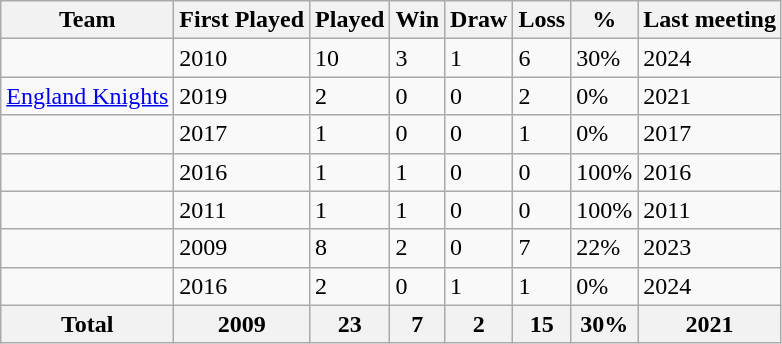<table class="sortable wikitable">
<tr>
<th>Team</th>
<th>First Played</th>
<th>Played</th>
<th>Win</th>
<th>Draw</th>
<th>Loss</th>
<th>%</th>
<th>Last meeting</th>
</tr>
<tr>
<td></td>
<td>2010</td>
<td>10</td>
<td>3</td>
<td>1</td>
<td>6</td>
<td>30%</td>
<td>2024</td>
</tr>
<tr>
<td> <a href='#'>England Knights</a></td>
<td>2019</td>
<td>2</td>
<td>0</td>
<td>0</td>
<td>2</td>
<td>0%</td>
<td>2021</td>
</tr>
<tr>
<td></td>
<td>2017</td>
<td>1</td>
<td>0</td>
<td>0</td>
<td>1</td>
<td>0%</td>
<td>2017</td>
</tr>
<tr>
<td></td>
<td>2016</td>
<td>1</td>
<td>1</td>
<td>0</td>
<td>0</td>
<td>100%</td>
<td>2016</td>
</tr>
<tr>
<td></td>
<td>2011</td>
<td>1</td>
<td>1</td>
<td>0</td>
<td>0</td>
<td>100%</td>
<td>2011</td>
</tr>
<tr>
<td></td>
<td>2009</td>
<td>8</td>
<td>2</td>
<td>0</td>
<td>7</td>
<td>22%</td>
<td>2023</td>
</tr>
<tr>
<td></td>
<td>2016</td>
<td>2</td>
<td>0</td>
<td>1</td>
<td>1</td>
<td>0%</td>
<td>2024</td>
</tr>
<tr>
<th>Total</th>
<th>2009</th>
<th>23</th>
<th>7</th>
<th>2</th>
<th>15</th>
<th>30%</th>
<th>2021</th>
</tr>
</table>
